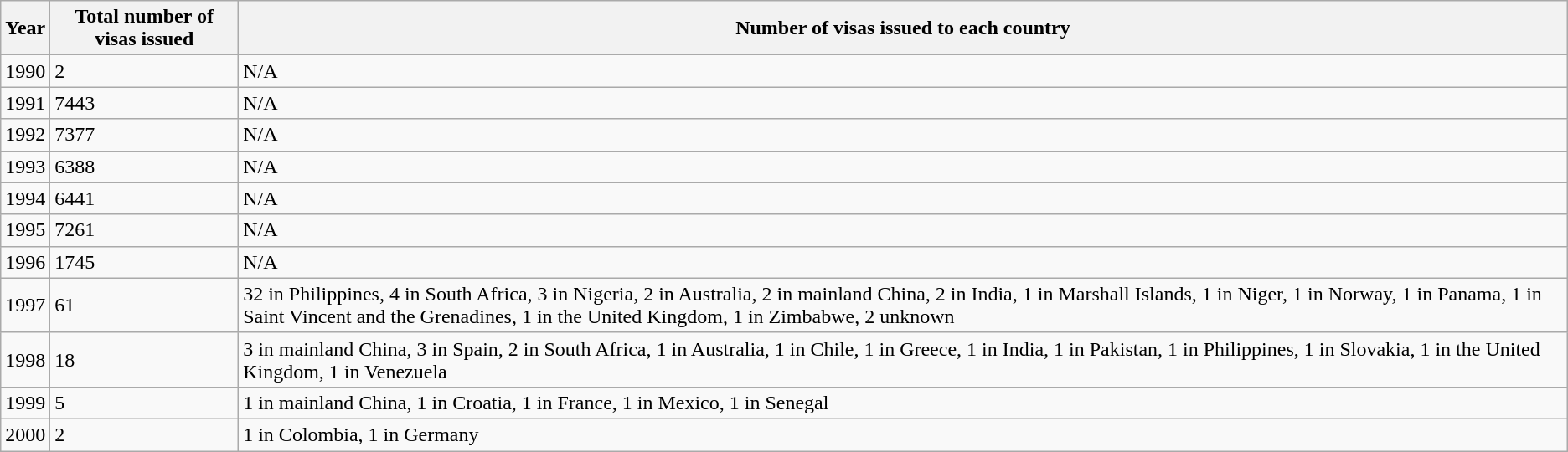<table class="wikitable">
<tr>
<th>Year</th>
<th>Total number of visas issued</th>
<th>Number of visas issued to each country</th>
</tr>
<tr>
<td>1990</td>
<td>2</td>
<td>N/A</td>
</tr>
<tr>
<td>1991</td>
<td>7443</td>
<td>N/A</td>
</tr>
<tr>
<td>1992</td>
<td>7377</td>
<td>N/A</td>
</tr>
<tr>
<td>1993</td>
<td>6388</td>
<td>N/A</td>
</tr>
<tr>
<td>1994</td>
<td>6441</td>
<td>N/A</td>
</tr>
<tr>
<td>1995</td>
<td>7261</td>
<td>N/A</td>
</tr>
<tr>
<td>1996</td>
<td>1745</td>
<td>N/A</td>
</tr>
<tr>
<td>1997</td>
<td>61</td>
<td>32 in Philippines, 4 in South Africa, 3 in Nigeria, 2 in Australia, 2 in mainland China, 2 in India, 1 in Marshall Islands, 1 in Niger, 1 in Norway, 1 in Panama, 1 in Saint Vincent and the Grenadines, 1 in the United Kingdom, 1 in Zimbabwe, 2 unknown</td>
</tr>
<tr>
<td>1998</td>
<td>18</td>
<td>3 in mainland China, 3 in Spain, 2 in South Africa, 1 in Australia, 1 in Chile, 1 in Greece, 1 in India, 1 in Pakistan, 1 in Philippines, 1 in Slovakia, 1 in the United Kingdom, 1 in Venezuela</td>
</tr>
<tr>
<td>1999</td>
<td>5</td>
<td>1 in mainland China, 1 in Croatia, 1 in France, 1 in Mexico, 1 in Senegal</td>
</tr>
<tr>
<td>2000</td>
<td>2</td>
<td>1 in Colombia, 1 in Germany</td>
</tr>
</table>
